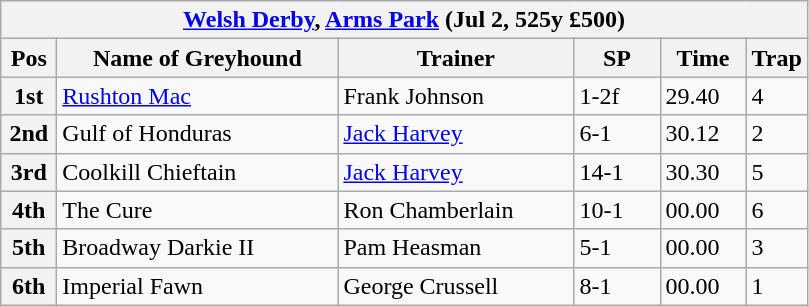<table class="wikitable">
<tr>
<th colspan="6"><a href='#'>Welsh Derby</a>, <a href='#'>Arms Park</a> (Jul 2, 525y £500)</th>
</tr>
<tr>
<th width=30>Pos</th>
<th width=180>Name of Greyhound</th>
<th width=150>Trainer</th>
<th width=50>SP</th>
<th width=50>Time</th>
<th width=30>Trap</th>
</tr>
<tr>
<th>1st</th>
<td><a href='#'>Rushton Mac</a></td>
<td>Frank Johnson</td>
<td>1-2f</td>
<td>29.40</td>
<td>4</td>
</tr>
<tr>
<th>2nd</th>
<td>Gulf of Honduras</td>
<td><a href='#'>Jack Harvey</a></td>
<td>6-1</td>
<td>30.12</td>
<td>2</td>
</tr>
<tr>
<th>3rd</th>
<td>Coolkill Chieftain</td>
<td><a href='#'>Jack Harvey</a></td>
<td>14-1</td>
<td>30.30</td>
<td>5</td>
</tr>
<tr>
<th>4th</th>
<td>The Cure</td>
<td>Ron Chamberlain</td>
<td>10-1</td>
<td>00.00</td>
<td>6</td>
</tr>
<tr>
<th>5th</th>
<td>Broadway Darkie II</td>
<td>Pam Heasman</td>
<td>5-1</td>
<td>00.00</td>
<td>3</td>
</tr>
<tr>
<th>6th</th>
<td>Imperial Fawn</td>
<td>George Crussell</td>
<td>8-1</td>
<td>00.00</td>
<td>1</td>
</tr>
</table>
